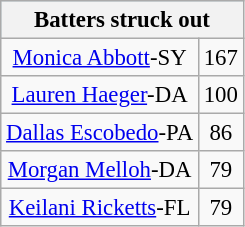<table class="wikitable" style="font-size:95%; text-align:center;">
<tr style="background:lightblue;"||>
<th colspan=2>Batters struck out</th>
</tr>
<tr>
<td><a href='#'>Monica Abbott</a>-SY</td>
<td>167</td>
</tr>
<tr>
<td><a href='#'>Lauren Haeger</a>-DA</td>
<td>100</td>
</tr>
<tr>
<td><a href='#'>Dallas Escobedo</a>-PA</td>
<td>86</td>
</tr>
<tr>
<td><a href='#'>Morgan Melloh</a>-DA</td>
<td>79</td>
</tr>
<tr>
<td><a href='#'>Keilani Ricketts</a>-FL</td>
<td>79</td>
</tr>
</table>
